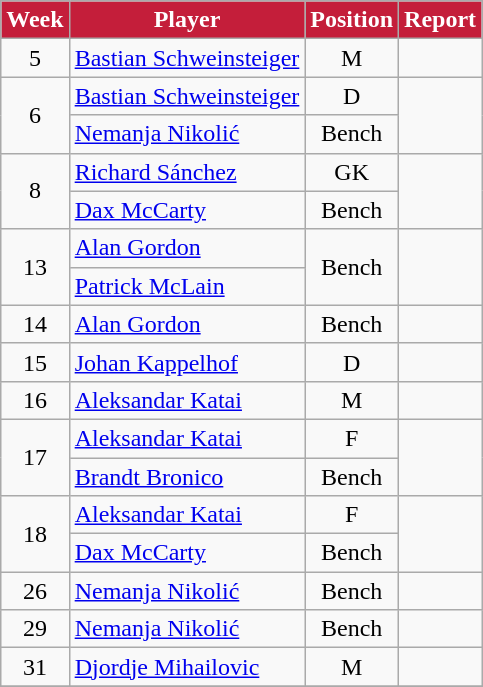<table class=wikitable>
<tr>
<th style="background:#C41E3A; color:white;">Week</th>
<th style="background:#C41E3A; color:white;">Player</th>
<th style="background:#C41E3A; color:white;">Position</th>
<th style="background:#C41E3A; color:white;">Report</th>
</tr>
<tr>
<td style="text-align:center;">5</td>
<td> <a href='#'>Bastian Schweinsteiger</a></td>
<td style="text-align:center;">M</td>
<td style="text-align:center;"></td>
</tr>
<tr>
<td style="text-align:center;" rowspan="2">6</td>
<td> <a href='#'>Bastian Schweinsteiger</a></td>
<td style="text-align:center;">D</td>
<td style="text-align:center;" rowspan="2"></td>
</tr>
<tr>
<td> <a href='#'>Nemanja Nikolić</a></td>
<td style="text-align:center;">Bench</td>
</tr>
<tr>
<td style="text-align:center;" rowspan="2">8</td>
<td> <a href='#'>Richard Sánchez</a></td>
<td style="text-align:center;">GK</td>
<td style="text-align:center;" rowspan="2"></td>
</tr>
<tr>
<td> <a href='#'>Dax McCarty</a></td>
<td style="text-align:center;">Bench</td>
</tr>
<tr>
<td style="text-align:center;" rowspan="2">13</td>
<td> <a href='#'>Alan Gordon</a></td>
<td style="text-align:center;" rowspan="2">Bench</td>
<td style="text-align:center;" rowspan="2"></td>
</tr>
<tr>
<td> <a href='#'>Patrick McLain</a></td>
</tr>
<tr>
<td style="text-align:center;">14</td>
<td> <a href='#'>Alan Gordon</a></td>
<td style="text-align:center;">Bench</td>
<td style="text-align:center;"></td>
</tr>
<tr>
<td style="text-align:center;">15</td>
<td> <a href='#'>Johan Kappelhof</a></td>
<td style="text-align:center;">D</td>
<td style="text-align:center;"></td>
</tr>
<tr>
<td style="text-align:center;">16</td>
<td> <a href='#'>Aleksandar Katai</a></td>
<td style="text-align:center;">M</td>
<td style="text-align:center;"></td>
</tr>
<tr>
<td style="text-align:center;" rowspan="2">17</td>
<td> <a href='#'>Aleksandar Katai</a></td>
<td style="text-align:center;">F</td>
<td style="text-align:center;" rowspan="2"></td>
</tr>
<tr>
<td> <a href='#'>Brandt Bronico</a></td>
<td style="text-align:center;">Bench</td>
</tr>
<tr>
<td style="text-align:center;" rowspan="2">18</td>
<td> <a href='#'>Aleksandar Katai</a></td>
<td style="text-align:center;">F</td>
<td style="text-align:center;" rowspan="2"></td>
</tr>
<tr>
<td> <a href='#'>Dax McCarty</a></td>
<td style="text-align:center;">Bench</td>
</tr>
<tr>
<td style="text-align:center;">26</td>
<td> <a href='#'>Nemanja Nikolić</a></td>
<td style="text-align:center;">Bench</td>
<td style="text-align:center;"></td>
</tr>
<tr>
<td style="text-align:center;">29</td>
<td> <a href='#'>Nemanja Nikolić</a></td>
<td style="text-align:center;">Bench</td>
<td style="text-align:center;"></td>
</tr>
<tr>
<td style="text-align:center;">31</td>
<td> <a href='#'>Djordje Mihailovic</a></td>
<td style="text-align:center;">M</td>
<td style="text-align:center;"></td>
</tr>
<tr>
</tr>
</table>
